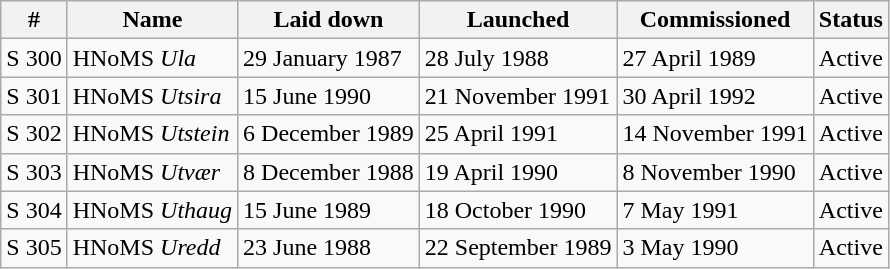<table class="wikitable">
<tr>
<th>#</th>
<th>Name</th>
<th>Laid down</th>
<th>Launched</th>
<th>Commissioned</th>
<th>Status</th>
</tr>
<tr>
<td>S 300</td>
<td>HNoMS <em>Ula</em></td>
<td>29 January 1987</td>
<td>28 July 1988</td>
<td>27 April 1989</td>
<td>Active</td>
</tr>
<tr>
<td>S 301</td>
<td>HNoMS <em>Utsira</em></td>
<td>15 June 1990</td>
<td>21 November 1991</td>
<td>30 April 1992</td>
<td>Active</td>
</tr>
<tr>
<td>S 302</td>
<td>HNoMS <em>Utstein</em></td>
<td>6 December 1989</td>
<td>25 April 1991</td>
<td>14 November 1991</td>
<td>Active</td>
</tr>
<tr>
<td>S 303</td>
<td>HNoMS <em>Utvær</em></td>
<td>8 December 1988</td>
<td>19 April 1990</td>
<td>8 November 1990</td>
<td>Active</td>
</tr>
<tr>
<td>S 304</td>
<td>HNoMS <em>Uthaug</em></td>
<td>15 June 1989</td>
<td>18 October 1990</td>
<td>7 May 1991</td>
<td>Active</td>
</tr>
<tr>
<td>S 305</td>
<td>HNoMS <em>Uredd</em></td>
<td>23 June 1988</td>
<td>22 September 1989</td>
<td>3 May 1990</td>
<td>Active</td>
</tr>
</table>
